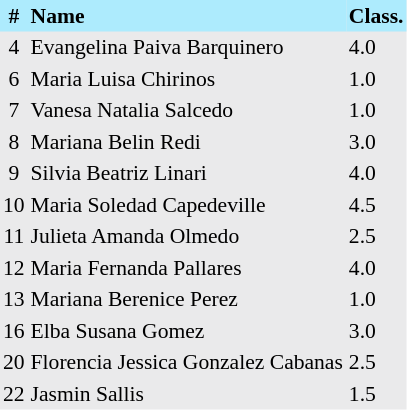<table border=0 cellpadding=2 cellspacing=0  |- bgcolor=#EAEAEB style="text-align:center; font-size:90%;">
<tr bgcolor=#ADEBFD>
<th>#</th>
<th align=left>Name</th>
<th align=left>Class.</th>
</tr>
<tr>
<td>4</td>
<td align=left>Evangelina Paiva Barquinero</td>
<td align=left>4.0</td>
</tr>
<tr>
<td>6</td>
<td align=left>Maria Luisa Chirinos</td>
<td align=left>1.0</td>
</tr>
<tr>
<td>7</td>
<td align=left>Vanesa Natalia Salcedo</td>
<td align=left>1.0</td>
</tr>
<tr>
<td>8</td>
<td align=left>Mariana Belin Redi</td>
<td align=left>3.0</td>
</tr>
<tr>
<td>9</td>
<td align=left>Silvia Beatriz Linari</td>
<td align=left>4.0</td>
</tr>
<tr>
<td>10</td>
<td align=left>Maria Soledad Capedeville</td>
<td align=left>4.5</td>
</tr>
<tr>
<td>11</td>
<td align=left>Julieta Amanda Olmedo</td>
<td align=left>2.5</td>
</tr>
<tr>
<td>12</td>
<td align=left>Maria Fernanda Pallares</td>
<td align=left>4.0</td>
</tr>
<tr>
<td>13</td>
<td align=left>Mariana Berenice Perez</td>
<td align=left>1.0</td>
</tr>
<tr>
<td>16</td>
<td align=left>Elba Susana Gomez</td>
<td align=left>3.0</td>
</tr>
<tr>
<td>20</td>
<td align=left>Florencia Jessica Gonzalez Cabanas</td>
<td align=left>2.5</td>
</tr>
<tr>
<td>22</td>
<td align=left>Jasmin Sallis</td>
<td align=left>1.5</td>
</tr>
</table>
